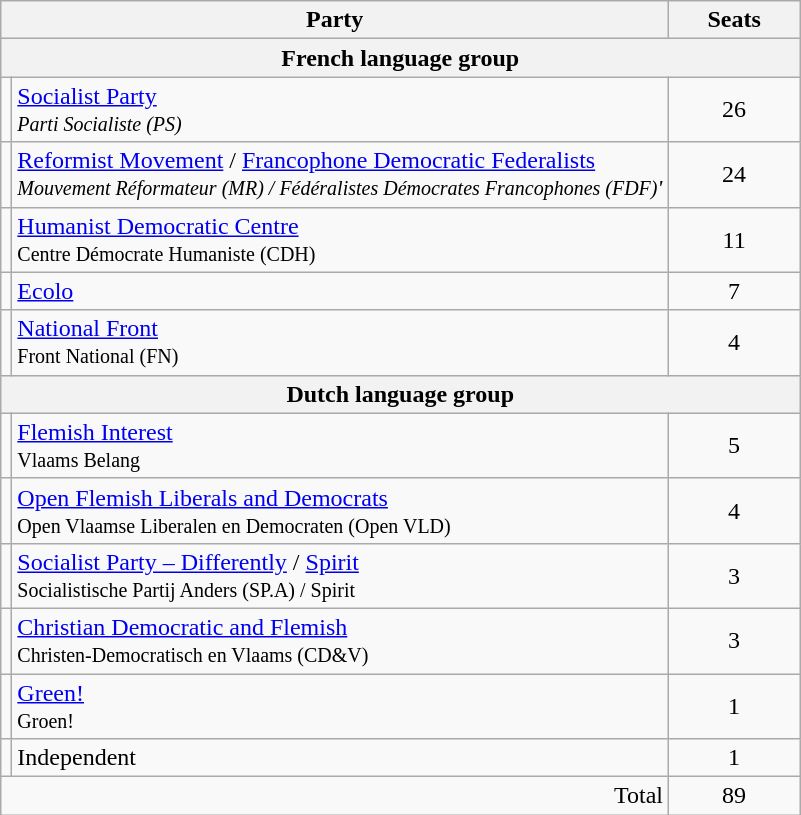<table class=wikitable>
<tr>
<th style="width: 20em" colspan= 2>Party</th>
<th style="width: 5em">Seats</th>
</tr>
<tr>
<th style="width: 20em" colspan= 3 align="center">French language group</th>
</tr>
<tr>
<td></td>
<td><a href='#'>Socialist Party</a><br><small><em>Parti Socialiste (PS)</em></small></td>
<td align="center">26</td>
</tr>
<tr>
<td></td>
<td><a href='#'>Reformist Movement</a> / <a href='#'>Francophone Democratic Federalists</a><br><small><em>Mouvement Réformateur (MR) / Fédéralistes Démocrates Francophones (FDF)<strong>'</small></td>
<td align="center">24</td>
</tr>
<tr>
<td></td>
<td><a href='#'>Humanist Democratic Centre</a><br><small></em>Centre Démocrate Humaniste (CDH)<em></small></td>
<td align="center">11</td>
</tr>
<tr>
<td></td>
<td><a href='#'>Ecolo</a></td>
<td align="center">7</td>
</tr>
<tr>
<td></td>
<td><a href='#'>National Front</a><br><small></em>Front National (FN)<em></small></td>
<td align="center">4</td>
</tr>
<tr>
<th style="width: 20em" colspan= 3 align="center">Dutch language group</th>
</tr>
<tr>
<td></td>
<td><a href='#'>Flemish Interest</a><br><small></em>Vlaams Belang<em></small></td>
<td align="center">5</td>
</tr>
<tr>
<td></td>
<td><a href='#'>Open Flemish Liberals and Democrats</a><br><small></em>Open Vlaamse Liberalen en Democraten (Open VLD)<em></small></td>
<td align="center">4</td>
</tr>
<tr>
<td></td>
<td><a href='#'>Socialist Party – Differently</a> / <a href='#'>Spirit</a><br><small></em>Socialistische Partij Anders (SP.A) / Spirit<em></small></td>
<td align="center">3</td>
</tr>
<tr>
<td></td>
<td><a href='#'>Christian Democratic and Flemish</a><br><small></em>Christen-Democratisch en Vlaams (CD&V)<em></small></td>
<td align="center">3</td>
</tr>
<tr>
<td></td>
<td align=left><a href='#'>Green!</a><br><small></em>Groen!<em></small></td>
<td align="center">1</td>
</tr>
<tr>
<td></td>
<td align=left>Independent</td>
<td align="center">1</td>
</tr>
<tr>
<td colspan="2" align="right">Total</td>
<td align="center"></strong>89<strong></td>
</tr>
</table>
